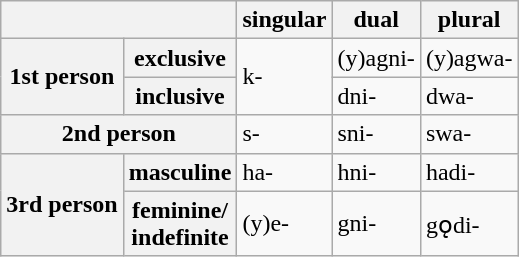<table class="wikitable">
<tr>
<th colspan="2"></th>
<th>singular</th>
<th>dual</th>
<th>plural</th>
</tr>
<tr>
<th rowspan="2">1st person</th>
<th>exclusive</th>
<td rowspan="2">k-</td>
<td>(y)agni-</td>
<td>(y)agwa-</td>
</tr>
<tr>
<th>inclusive</th>
<td>dni-</td>
<td>dwa-</td>
</tr>
<tr>
<th colspan="2">2nd person</th>
<td>s-</td>
<td>sni-</td>
<td>swa-</td>
</tr>
<tr>
<th rowspan="2">3rd person</th>
<th>masculine</th>
<td>ha-</td>
<td>hni-</td>
<td>hadi-</td>
</tr>
<tr>
<th>feminine/<br>indefinite</th>
<td>(y)e-</td>
<td>gni-</td>
<td>gǫdi-</td>
</tr>
</table>
